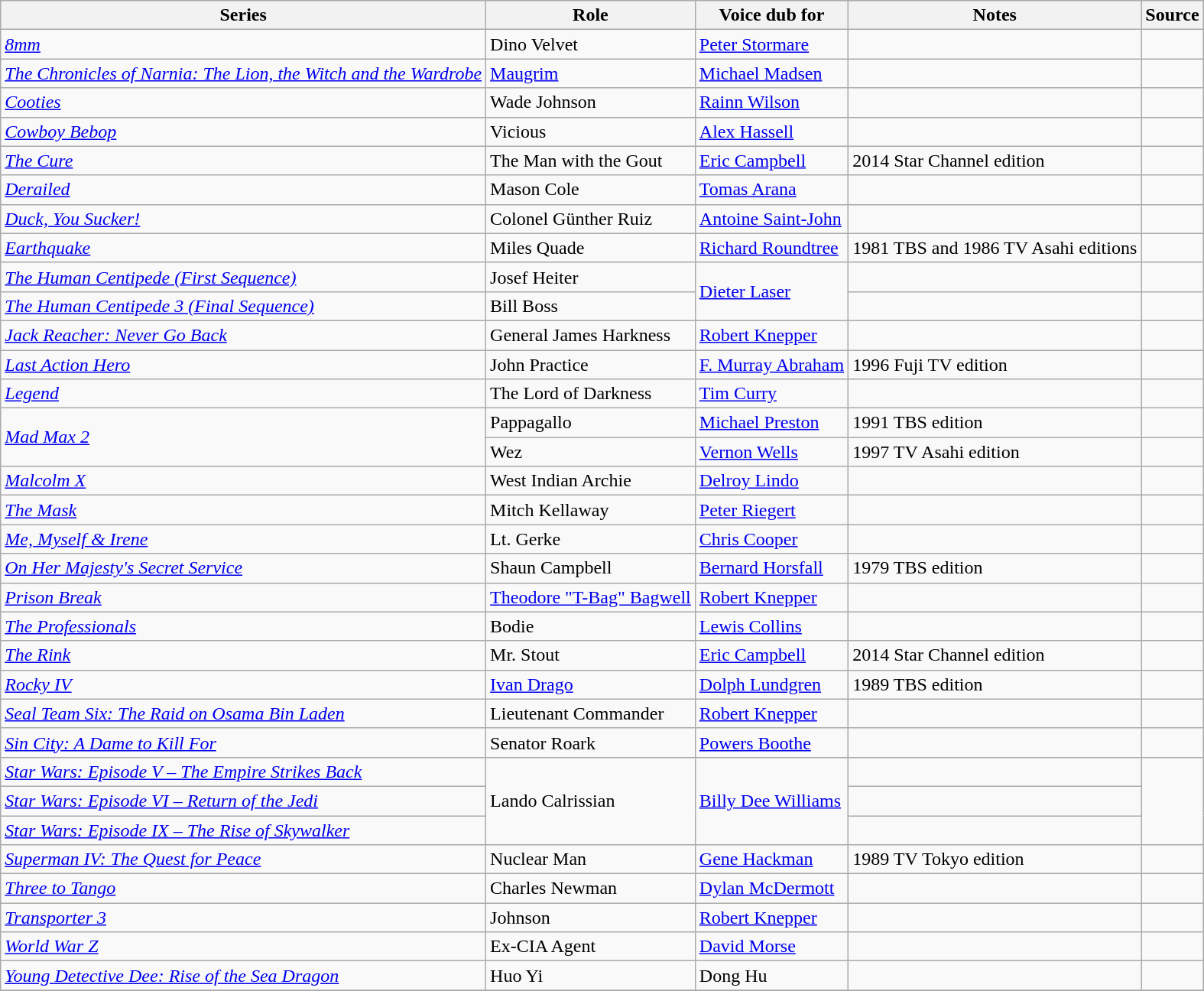<table class="wikitable sortable plainrowheaders">
<tr>
<th>Series</th>
<th>Role</th>
<th>Voice dub for</th>
<th class="unsortable">Notes</th>
<th class="unsortable">Source</th>
</tr>
<tr>
<td><em><a href='#'>8mm</a></em></td>
<td>Dino Velvet</td>
<td><a href='#'>Peter Stormare</a></td>
<td></td>
<td></td>
</tr>
<tr>
<td><em><a href='#'>The Chronicles of Narnia: The Lion, the Witch and the Wardrobe</a></em></td>
<td><a href='#'>Maugrim</a></td>
<td><a href='#'>Michael Madsen</a></td>
<td></td>
<td></td>
</tr>
<tr>
<td><em><a href='#'>Cooties</a></em></td>
<td>Wade Johnson</td>
<td><a href='#'>Rainn Wilson</a></td>
<td></td>
<td></td>
</tr>
<tr>
<td><em><a href='#'>Cowboy Bebop</a></em></td>
<td>Vicious</td>
<td><a href='#'>Alex Hassell</a></td>
<td></td>
<td></td>
</tr>
<tr>
<td><em><a href='#'>The Cure</a></em></td>
<td>The Man with the Gout</td>
<td><a href='#'>Eric Campbell</a></td>
<td>2014 Star Channel edition</td>
<td></td>
</tr>
<tr>
<td><em><a href='#'>Derailed</a></em></td>
<td>Mason Cole</td>
<td><a href='#'>Tomas Arana</a></td>
<td></td>
<td></td>
</tr>
<tr>
<td><em><a href='#'>Duck, You Sucker!</a></em></td>
<td>Colonel Günther Ruiz</td>
<td><a href='#'>Antoine Saint-John</a></td>
<td></td>
<td></td>
</tr>
<tr>
<td><em><a href='#'>Earthquake</a></em></td>
<td>Miles Quade</td>
<td><a href='#'>Richard Roundtree</a></td>
<td>1981 TBS and 1986 TV Asahi editions</td>
<td></td>
</tr>
<tr>
<td><em><a href='#'>The Human Centipede (First Sequence)</a></em></td>
<td>Josef Heiter</td>
<td rowspan="2"><a href='#'>Dieter Laser</a></td>
<td></td>
<td></td>
</tr>
<tr>
<td><em><a href='#'>The Human Centipede 3 (Final Sequence)</a></em></td>
<td>Bill Boss</td>
<td></td>
<td></td>
</tr>
<tr>
<td><em><a href='#'>Jack Reacher: Never Go Back</a></em></td>
<td>General James Harkness</td>
<td><a href='#'>Robert Knepper</a></td>
<td></td>
<td></td>
</tr>
<tr>
<td><em><a href='#'>Last Action Hero</a></em></td>
<td>John Practice</td>
<td><a href='#'>F. Murray Abraham</a></td>
<td>1996 Fuji TV edition</td>
<td></td>
</tr>
<tr>
<td><em><a href='#'>Legend</a></em></td>
<td>The Lord of Darkness</td>
<td><a href='#'>Tim Curry</a></td>
<td></td>
<td></td>
</tr>
<tr>
<td rowspan="2"><em><a href='#'>Mad Max 2</a></em></td>
<td>Pappagallo</td>
<td><a href='#'>Michael Preston</a></td>
<td>1991 TBS edition</td>
<td></td>
</tr>
<tr>
<td>Wez</td>
<td><a href='#'>Vernon Wells</a></td>
<td>1997 TV Asahi edition</td>
<td></td>
</tr>
<tr>
<td><em><a href='#'>Malcolm X</a></em></td>
<td>West Indian Archie</td>
<td><a href='#'>Delroy Lindo</a></td>
<td></td>
<td></td>
</tr>
<tr>
<td><em><a href='#'>The Mask</a></em></td>
<td>Mitch Kellaway</td>
<td><a href='#'>Peter Riegert</a></td>
<td></td>
<td></td>
</tr>
<tr>
<td><em><a href='#'>Me, Myself & Irene</a></em></td>
<td>Lt. Gerke</td>
<td><a href='#'>Chris Cooper</a></td>
<td></td>
<td></td>
</tr>
<tr>
<td><em><a href='#'>On Her Majesty's Secret Service</a></em></td>
<td>Shaun Campbell</td>
<td><a href='#'>Bernard Horsfall</a></td>
<td>1979 TBS edition</td>
<td></td>
</tr>
<tr>
<td><em><a href='#'>Prison Break</a></em></td>
<td><a href='#'>Theodore "T-Bag" Bagwell</a></td>
<td><a href='#'>Robert Knepper</a></td>
<td></td>
<td></td>
</tr>
<tr>
<td><em><a href='#'>The Professionals</a></em></td>
<td>Bodie</td>
<td><a href='#'>Lewis Collins</a></td>
<td></td>
<td></td>
</tr>
<tr>
<td><em><a href='#'>The Rink</a></em></td>
<td>Mr. Stout</td>
<td><a href='#'>Eric Campbell</a></td>
<td>2014 Star Channel edition</td>
<td></td>
</tr>
<tr>
<td><em><a href='#'>Rocky IV</a></em></td>
<td><a href='#'>Ivan Drago</a></td>
<td><a href='#'>Dolph Lundgren</a></td>
<td>1989 TBS edition</td>
<td></td>
</tr>
<tr>
<td><em><a href='#'>Seal Team Six: The Raid on Osama Bin Laden</a></em></td>
<td>Lieutenant Commander</td>
<td><a href='#'>Robert Knepper</a></td>
<td></td>
<td></td>
</tr>
<tr>
<td><em><a href='#'>Sin City: A Dame to Kill For</a></em></td>
<td>Senator Roark</td>
<td><a href='#'>Powers Boothe</a></td>
<td></td>
<td></td>
</tr>
<tr>
<td><em><a href='#'>Star Wars: Episode V – The Empire Strikes Back</a></em></td>
<td rowspan=3>Lando Calrissian</td>
<td rowspan=3><a href='#'>Billy Dee Williams</a></td>
<td></td>
<td rowspan=3></td>
</tr>
<tr>
<td><em><a href='#'>Star Wars: Episode VI – Return of the Jedi</a></em></td>
<td></td>
</tr>
<tr>
<td><em><a href='#'>Star Wars: Episode IX – The Rise of Skywalker</a></em></td>
<td></td>
</tr>
<tr>
<td><em><a href='#'>Superman IV: The Quest for Peace</a></em></td>
<td>Nuclear Man</td>
<td><a href='#'>Gene Hackman</a></td>
<td>1989 TV Tokyo edition</td>
<td></td>
</tr>
<tr>
<td><em><a href='#'>Three to Tango</a></em></td>
<td>Charles Newman</td>
<td><a href='#'>Dylan McDermott</a></td>
<td></td>
<td></td>
</tr>
<tr>
<td><em><a href='#'>Transporter 3</a></em></td>
<td>Johnson</td>
<td><a href='#'>Robert Knepper</a></td>
<td></td>
<td></td>
</tr>
<tr>
<td><em><a href='#'>World War Z</a></em></td>
<td>Ex-CIA Agent</td>
<td><a href='#'>David Morse</a></td>
<td></td>
<td></td>
</tr>
<tr>
<td><em><a href='#'>Young Detective Dee: Rise of the Sea Dragon</a></em></td>
<td>Huo Yi</td>
<td>Dong Hu</td>
<td></td>
<td></td>
</tr>
<tr>
</tr>
</table>
